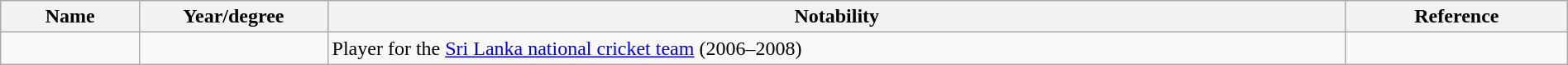<table class="wikitable sortable" style="width:100%">
<tr>
<th style="width:*;">Name</th>
<th style="width:12%;">Year/degree</th>
<th style="width:65%;" class="unsortable">Notability</th>
<th style="width:*;" class="unsortable">Reference</th>
</tr>
<tr>
<td></td>
<td style="text-align:center;"></td>
<td>Player for the <a href='#'>Sri Lanka national cricket team</a> (2006–2008)</td>
<td style="text-align:center;"></td>
</tr>
</table>
